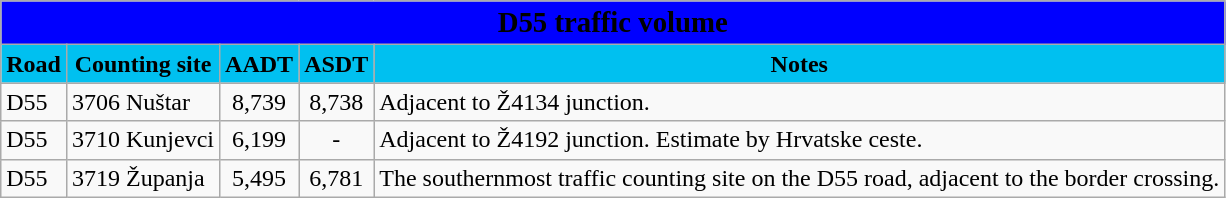<table class="wikitable">
<tr>
<td colspan=5 bgcolor=blue align=center style=margin-top:15><span><big><strong>D55 traffic volume</strong></big></span></td>
</tr>
<tr>
<td align=center bgcolor=00c0f0><strong>Road</strong></td>
<td align=center bgcolor=00c0f0><strong>Counting site</strong></td>
<td align=center bgcolor=00c0f0><strong>AADT</strong></td>
<td align=center bgcolor=00c0f0><strong>ASDT</strong></td>
<td align=center bgcolor=00c0f0><strong>Notes</strong></td>
</tr>
<tr>
<td> D55</td>
<td>3706 Nuštar</td>
<td align=center>8,739</td>
<td align=center>8,738</td>
<td>Adjacent to Ž4134 junction.</td>
</tr>
<tr>
<td> D55</td>
<td>3710 Kunjevci</td>
<td align=center>6,199</td>
<td align=center>-</td>
<td>Adjacent to Ž4192 junction. Estimate by Hrvatske ceste.</td>
</tr>
<tr>
<td> D55</td>
<td>3719 Županja</td>
<td align=center>5,495</td>
<td align=center>6,781</td>
<td>The southernmost traffic counting site on the D55 road, adjacent to the border crossing.</td>
</tr>
</table>
